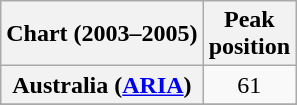<table class="wikitable sortable plainrowheaders">
<tr>
<th>Chart (2003–2005)</th>
<th>Peak<br>position</th>
</tr>
<tr>
<th scope="row">Australia (<a href='#'>ARIA</a>)</th>
<td align="center">61</td>
</tr>
<tr>
</tr>
<tr>
</tr>
<tr>
</tr>
<tr>
</tr>
<tr>
</tr>
<tr>
</tr>
<tr>
</tr>
<tr>
</tr>
<tr>
</tr>
</table>
